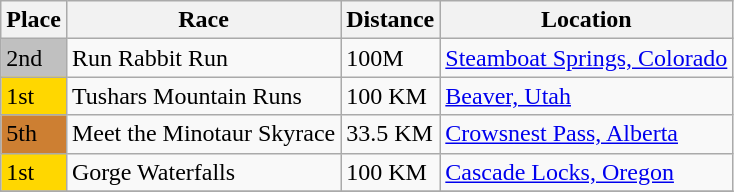<table class="wikitable">
<tr>
<th>Place</th>
<th>Race</th>
<th>Distance</th>
<th>Location</th>
</tr>
<tr>
<td style="background-color:silver;">2nd</td>
<td>Run Rabbit Run</td>
<td>100M</td>
<td> <a href='#'>Steamboat Springs, Colorado</a></td>
</tr>
<tr>
<td style="background-color:gold;">1st</td>
<td>Tushars Mountain Runs</td>
<td>100 KM</td>
<td> <a href='#'>Beaver, Utah</a></td>
</tr>
<tr>
<td style="background-color:#CD7F32;">5th</td>
<td>Meet the Minotaur Skyrace</td>
<td>33.5 KM</td>
<td> <a href='#'>Crowsnest Pass, Alberta</a></td>
</tr>
<tr>
<td style="background-color:gold;">1st</td>
<td>Gorge Waterfalls</td>
<td>100 KM</td>
<td> <a href='#'>Cascade Locks, Oregon</a></td>
</tr>
<tr>
</tr>
</table>
